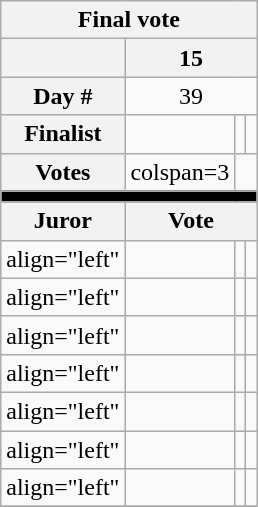<table class="wikitable" style="text-align:center">
<tr>
<th colspan="4">Final vote</th>
</tr>
<tr>
<th></th>
<th colspan="3">15</th>
</tr>
<tr>
<th>Day #</th>
<td colspan="3">39</td>
</tr>
<tr>
<th>Finalist</th>
<td></td>
<td></td>
<td></td>
</tr>
<tr>
<th>Votes</th>
<td>colspan=3 </td>
</tr>
<tr>
<td colspan=4 bgcolor=black></td>
</tr>
<tr>
<th>Juror</th>
<th colspan="3">Vote</th>
</tr>
<tr>
<td>align="left" </td>
<td></td>
<td></td>
<td></td>
</tr>
<tr>
<td>align="left" </td>
<td></td>
<td></td>
<td></td>
</tr>
<tr>
<td>align="left" </td>
<td></td>
<td></td>
<td></td>
</tr>
<tr>
<td>align="left" </td>
<td></td>
<td></td>
<td></td>
</tr>
<tr>
<td>align="left" </td>
<td></td>
<td></td>
<td></td>
</tr>
<tr>
<td>align="left" </td>
<td></td>
<td></td>
<td></td>
</tr>
<tr>
<td>align="left" </td>
<td></td>
<td></td>
<td></td>
</tr>
<tr>
</tr>
</table>
